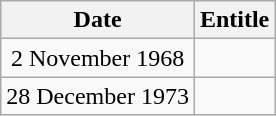<table class="wikitable" style="text-align:center;">
<tr>
<th>Date</th>
<th>Entitle</th>
</tr>
<tr>
<td>2 November 1968</td>
<td></td>
</tr>
<tr>
<td>28 December 1973</td>
<td></td>
</tr>
</table>
